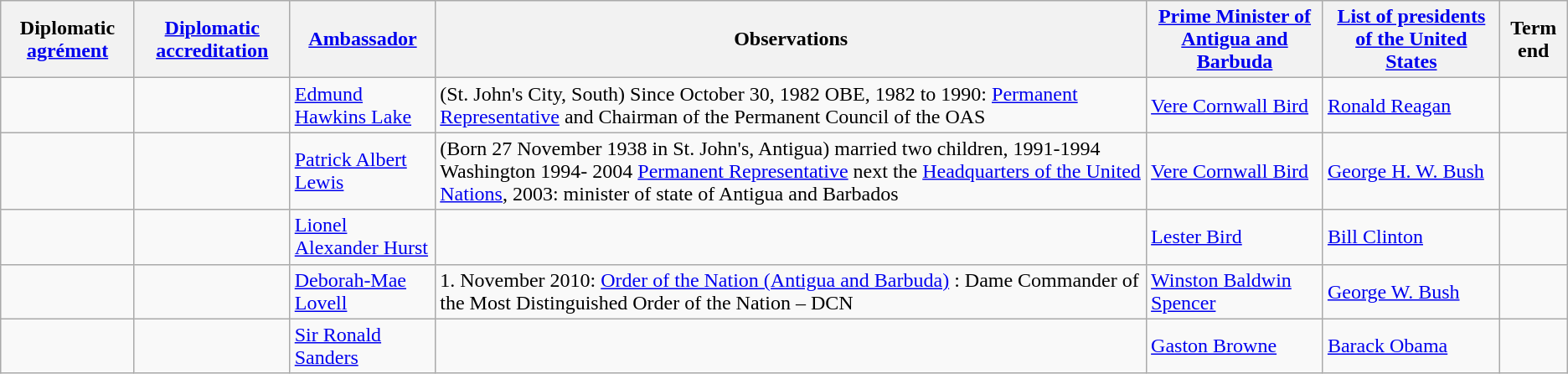<table class="wikitable sortable">
<tr>
<th>Diplomatic <a href='#'>agrément</a></th>
<th><a href='#'>Diplomatic accreditation</a></th>
<th><a href='#'>Ambassador</a></th>
<th>Observations</th>
<th><a href='#'>Prime Minister of Antigua and Barbuda</a></th>
<th><a href='#'>List of presidents of the United States</a></th>
<th>Term end</th>
</tr>
<tr>
<td></td>
<td></td>
<td><a href='#'>Edmund Hawkins Lake</a></td>
<td>(St. John's City, South) Since October 30, 1982 OBE, 1982 to 1990: <a href='#'>Permanent Representative</a> and Chairman of the Permanent Council of the OAS</td>
<td><a href='#'>Vere Cornwall Bird</a></td>
<td><a href='#'>Ronald Reagan</a></td>
<td></td>
</tr>
<tr>
<td></td>
<td></td>
<td><a href='#'>Patrick Albert Lewis</a></td>
<td>(Born 27 November 1938 in St. John's, Antigua) married two children, 1991-1994 Washington 1994- 2004 <a href='#'>Permanent Representative</a> next the <a href='#'>Headquarters of the United Nations</a>, 2003: minister of state of Antigua and Barbados </td>
<td><a href='#'>Vere Cornwall Bird</a></td>
<td><a href='#'>George H. W. Bush</a></td>
<td></td>
</tr>
<tr>
<td></td>
<td></td>
<td><a href='#'>Lionel Alexander Hurst</a></td>
<td></td>
<td><a href='#'>Lester Bird</a></td>
<td><a href='#'>Bill Clinton</a></td>
<td></td>
</tr>
<tr>
<td></td>
<td></td>
<td><a href='#'>Deborah-Mae Lovell</a></td>
<td>1. November 2010: <a href='#'>Order of the Nation (Antigua and Barbuda)</a> : Dame Commander of the Most Distinguished Order of the Nation – DCN </td>
<td><a href='#'>Winston Baldwin Spencer</a></td>
<td><a href='#'>George W. Bush</a></td>
<td></td>
</tr>
<tr>
<td></td>
<td></td>
<td><a href='#'>Sir Ronald Sanders</a></td>
<td></td>
<td><a href='#'>Gaston Browne</a></td>
<td><a href='#'>Barack Obama</a></td>
<td></td>
</tr>
</table>
